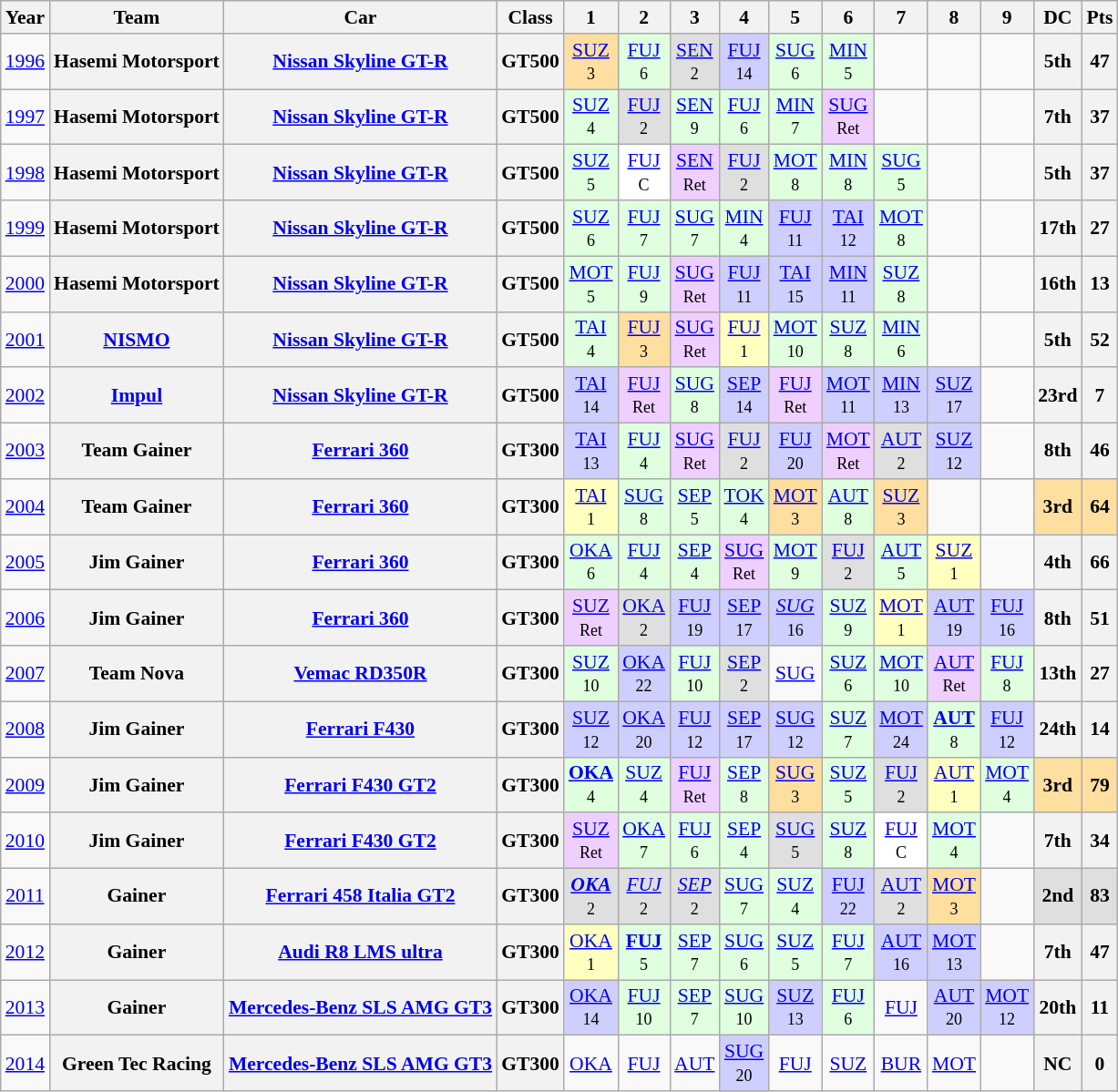<table class="wikitable" style="text-align:center; font-size:90%">
<tr>
<th>Year</th>
<th>Team</th>
<th>Car</th>
<th>Class</th>
<th>1</th>
<th>2</th>
<th>3</th>
<th>4</th>
<th>5</th>
<th>6</th>
<th>7</th>
<th>8</th>
<th>9</th>
<th>DC</th>
<th>Pts</th>
</tr>
<tr>
<td><a href='#'>1996</a></td>
<th>Hasemi Motorsport</th>
<th><a href='#'>Nissan Skyline GT-R</a></th>
<th>GT500</th>
<td style="background:#FFDF9F;"><a href='#'>SUZ</a><br><small>3</small></td>
<td style="background:#DFFFDF;"><a href='#'>FUJ</a><br><small>6</small></td>
<td style="background:#DFDFDF;"><a href='#'>SEN</a><br><small>2</small></td>
<td style="background:#CFCFFF;"><a href='#'>FUJ</a><br><small>14</small></td>
<td style="background:#DFFFDF;"><a href='#'>SUG</a><br><small>6</small></td>
<td style="background:#DFFFDF;"><a href='#'>MIN</a><br><small>5</small></td>
<td></td>
<td></td>
<td></td>
<th>5th</th>
<th>47</th>
</tr>
<tr>
<td><a href='#'>1997</a></td>
<th>Hasemi Motorsport</th>
<th><a href='#'>Nissan Skyline GT-R</a></th>
<th>GT500</th>
<td style="background:#DFFFDF;"><a href='#'>SUZ</a><br><small>4</small></td>
<td style="background:#DFDFDF;"><a href='#'>FUJ</a><br><small>2</small></td>
<td style="background:#DFFFDF;"><a href='#'>SEN</a><br><small>9</small></td>
<td style="background:#DFFFDF;"><a href='#'>FUJ</a><br><small>6</small></td>
<td style="background:#DFFFDF;"><a href='#'>MIN</a><br><small>7</small></td>
<td style="background:#EFCFFF;"><a href='#'>SUG</a><br><small>Ret</small></td>
<td></td>
<td></td>
<td></td>
<th>7th</th>
<th>37</th>
</tr>
<tr>
<td><a href='#'>1998</a></td>
<th>Hasemi Motorsport</th>
<th><a href='#'>Nissan Skyline GT-R</a></th>
<th>GT500</th>
<td style="background:#DFFFDF;"><a href='#'>SUZ</a><br><small>5</small></td>
<td style="background:#FFFFFF;"><a href='#'>FUJ</a><br><small>C</small></td>
<td style="background:#EFCFFF;"><a href='#'>SEN</a><br><small>Ret</small></td>
<td style="background:#DFDFDF;"><a href='#'>FUJ</a><br><small>2</small></td>
<td style="background:#DFFFDF;"><a href='#'>MOT</a><br><small>8</small></td>
<td style="background:#DFFFDF;"><a href='#'>MIN</a><br><small>8</small></td>
<td style="background:#DFFFDF;"><a href='#'>SUG</a><br><small>5</small></td>
<td></td>
<td></td>
<th>5th</th>
<th>37</th>
</tr>
<tr>
<td><a href='#'>1999</a></td>
<th>Hasemi Motorsport</th>
<th><a href='#'>Nissan Skyline GT-R</a></th>
<th>GT500</th>
<td style="background:#DFFFDF;"><a href='#'>SUZ</a><br><small>6</small></td>
<td style="background:#DFFFDF;"><a href='#'>FUJ</a><br><small>7</small></td>
<td style="background:#DFFFDF;"><a href='#'>SUG</a><br><small>7</small></td>
<td style="background:#DFFFDF;"><a href='#'>MIN</a><br><small>4</small></td>
<td style="background:#CFCFFF;"><a href='#'>FUJ</a><br><small>11</small></td>
<td style="background:#CFCFFF;"><a href='#'>TAI</a><br><small>12</small></td>
<td style="background:#DFFFDF;"><a href='#'>MOT</a><br><small>8</small></td>
<td></td>
<td></td>
<th>17th</th>
<th>27</th>
</tr>
<tr>
<td><a href='#'>2000</a></td>
<th>Hasemi Motorsport</th>
<th><a href='#'>Nissan Skyline GT-R</a></th>
<th>GT500</th>
<td style="background:#DFFFDF;"><a href='#'>MOT</a><br><small>5</small></td>
<td style="background:#DFFFDF;"><a href='#'>FUJ</a><br><small>9</small></td>
<td style="background:#EFCFFF;"><a href='#'>SUG</a><br><small>Ret</small></td>
<td style="background:#CFCFFF;"><a href='#'>FUJ</a><br><small>11</small></td>
<td style="background:#CFCFFF;"><a href='#'>TAI</a><br><small>15</small></td>
<td style="background:#CFCFFF;"><a href='#'>MIN</a><br><small>11</small></td>
<td style="background:#DFFFDF;"><a href='#'>SUZ</a><br><small>8</small></td>
<td></td>
<td></td>
<th>16th</th>
<th>13</th>
</tr>
<tr>
<td><a href='#'>2001</a></td>
<th><a href='#'>NISMO</a></th>
<th><a href='#'>Nissan Skyline GT-R</a></th>
<th>GT500</th>
<td style="background:#DFFFDF;"><a href='#'>TAI</a><br><small>4</small></td>
<td style="background:#FFDF9F;"><a href='#'>FUJ</a><br><small>3</small></td>
<td style="background:#EFCFFF;"><a href='#'>SUG</a><br><small>Ret</small></td>
<td style="background:#FFFFBF;"><a href='#'>FUJ</a><br><small>1</small></td>
<td style="background:#DFFFDF;"><a href='#'>MOT</a><br><small>10</small></td>
<td style="background:#DFFFDF;"><a href='#'>SUZ</a><br><small>8</small></td>
<td style="background:#DFFFDF;"><a href='#'>MIN</a><br><small>6</small></td>
<td></td>
<td></td>
<th>5th</th>
<th>52</th>
</tr>
<tr>
<td><a href='#'>2002</a></td>
<th><a href='#'>Impul</a></th>
<th><a href='#'>Nissan Skyline GT-R</a></th>
<th>GT500</th>
<td style="background:#CFCFFF;"><a href='#'>TAI</a><br><small>14</small></td>
<td style="background:#EFCFFF;"><a href='#'>FUJ</a><br><small>Ret</small></td>
<td style="background:#DFFFDF;"><a href='#'>SUG</a><br><small>8</small></td>
<td style="background:#CFCFFF;"><a href='#'>SEP</a><br><small>14</small></td>
<td style="background:#EFCFFF;"><a href='#'>FUJ</a><br><small>Ret</small></td>
<td style="background:#CFCFFF;"><a href='#'>MOT</a><br><small>11</small></td>
<td style="background:#CFCFFF;"><a href='#'>MIN</a><br><small>13</small></td>
<td style="background:#CFCFFF;"><a href='#'>SUZ</a><br><small>17</small></td>
<td></td>
<th>23rd</th>
<th>7</th>
</tr>
<tr>
<td><a href='#'>2003</a></td>
<th>Team Gainer</th>
<th><a href='#'>Ferrari 360</a></th>
<th>GT300</th>
<td style="background:#CFCFFF;"><a href='#'>TAI</a><br><small>13</small></td>
<td style="background:#DFFFDF;"><a href='#'>FUJ</a><br><small>4</small></td>
<td style="background:#EFCFFF;"><a href='#'>SUG</a><br><small>Ret</small></td>
<td style="background:#DFDFDF;"><a href='#'>FUJ</a><br><small>2</small></td>
<td style="background:#CFCFFF;"><a href='#'>FUJ</a><br><small>20</small></td>
<td style="background:#EFCFFF;"><a href='#'>MOT</a><br><small>Ret</small></td>
<td style="background:#DFDFDF;"><a href='#'>AUT</a><br><small>2</small></td>
<td style="background:#CFCFFF;"><a href='#'>SUZ</a><br><small>12</small></td>
<td></td>
<th>8th</th>
<th>46</th>
</tr>
<tr>
<td><a href='#'>2004</a></td>
<th>Team Gainer</th>
<th><a href='#'>Ferrari 360</a></th>
<th>GT300</th>
<td style="background:#FFFFBF;"><a href='#'>TAI</a><br><small>1</small></td>
<td style="background:#DFFFDF;"><a href='#'>SUG</a><br><small>8</small></td>
<td style="background:#DFFFDF;"><a href='#'>SEP</a><br><small>5</small></td>
<td style="background:#DFFFDF;"><a href='#'>TOK</a><br><small>4</small></td>
<td style="background:#FFDF9F;"><a href='#'>MOT</a><br><small>3</small></td>
<td style="background:#DFFFDF;"><a href='#'>AUT</a><br><small>8</small></td>
<td style="background:#FFDF9F;"><a href='#'>SUZ</a><br><small>3</small></td>
<td></td>
<td></td>
<th style="background:#FFDF9F;">3rd</th>
<th style="background:#FFDF9F;">64</th>
</tr>
<tr>
<td><a href='#'>2005</a></td>
<th>Jim Gainer</th>
<th><a href='#'>Ferrari 360</a></th>
<th>GT300</th>
<td style="background:#DFFFDF;"><a href='#'>OKA</a><br><small>6</small></td>
<td style="background:#DFFFDF;"><a href='#'>FUJ</a><br><small>4</small></td>
<td style="background:#DFFFDF;"><a href='#'>SEP</a><br><small>4</small></td>
<td style="background:#EFCFFF;"><a href='#'>SUG</a><br><small>Ret</small></td>
<td style="background:#DFFFDF;"><a href='#'>MOT</a><br><small>9</small></td>
<td style="background:#DFDFDF;"><a href='#'>FUJ</a><br><small>2</small></td>
<td style="background:#DFFFDF;"><a href='#'>AUT</a><br><small>5</small></td>
<td style="background:#FFFFBF;"><a href='#'>SUZ</a><br><small>1</small></td>
<td></td>
<th>4th</th>
<th>66</th>
</tr>
<tr>
<td><a href='#'>2006</a></td>
<th>Jim Gainer</th>
<th><a href='#'>Ferrari 360</a></th>
<th>GT300</th>
<td style="background:#EFCFFF;"><a href='#'>SUZ</a><br><small>Ret</small></td>
<td style="background:#DFDFDF;"><a href='#'>OKA</a><br><small>2</small></td>
<td style="background:#CFCFFF;"><a href='#'>FUJ</a><br><small>19</small></td>
<td style="background:#CFCFFF;"><a href='#'>SEP</a><br><small>17</small></td>
<td style="background:#CFCFFF;"><em><a href='#'>SUG</a></em><br><small>16</small></td>
<td style="background:#DFFFDF;"><a href='#'>SUZ</a><br><small>9</small></td>
<td style="background:#FFFFBF;"><a href='#'>MOT</a><br><small>1</small></td>
<td style="background:#CFCFFF;"><a href='#'>AUT</a><br><small>19</small></td>
<td style="background:#CFCFFF;"><a href='#'>FUJ</a><br><small>16</small></td>
<th>8th</th>
<th>51</th>
</tr>
<tr>
<td><a href='#'>2007</a></td>
<th>Team Nova</th>
<th><a href='#'>Vemac RD350R</a></th>
<th>GT300</th>
<td style="background:#DFFFDF;"><a href='#'>SUZ</a><br><small>10</small></td>
<td style="background:#CFCFFF;"><a href='#'>OKA</a><br><small>22</small></td>
<td style="background:#DFFFDF;"><a href='#'>FUJ</a><br><small>10</small></td>
<td style="background:#DFDFDF;"><a href='#'>SEP</a><br><small>2</small></td>
<td><a href='#'>SUG</a><br><small></small></td>
<td style="background:#DFFFDF;"><a href='#'>SUZ</a><br><small>6</small></td>
<td style="background:#DFFFDF;"><a href='#'>MOT</a><br><small>10</small></td>
<td style="background:#EFCFFF;"><a href='#'>AUT</a><br><small>Ret</small></td>
<td style="background:#DFFFDF;"><a href='#'>FUJ</a><br><small>8</small></td>
<th>13th</th>
<th>27</th>
</tr>
<tr>
<td><a href='#'>2008</a></td>
<th>Jim Gainer</th>
<th><a href='#'>Ferrari F430</a></th>
<th>GT300</th>
<td style="background:#CFCFFF;"><a href='#'>SUZ</a><br><small>12</small></td>
<td style="background:#CFCFFF;"><a href='#'>OKA</a><br><small>20</small></td>
<td style="background:#CFCFFF;"><a href='#'>FUJ</a><br><small>12</small></td>
<td style="background:#CFCFFF;"><a href='#'>SEP</a><br><small>17</small></td>
<td style="background:#CFCFFF;"><a href='#'>SUG</a><br><small>12</small></td>
<td style="background:#DFFFDF;"><a href='#'>SUZ</a><br><small>7</small></td>
<td style="background:#CFCFFF;"><a href='#'>MOT</a><br><small>24</small></td>
<td style="background:#DFFFDF;"><strong><a href='#'>AUT</a></strong><br><small>8</small></td>
<td style="background:#CFCFFF;"><a href='#'>FUJ</a><br><small>12</small></td>
<th>24th</th>
<th>14</th>
</tr>
<tr>
<td><a href='#'>2009</a></td>
<th>Jim Gainer</th>
<th><a href='#'>Ferrari F430 GT2</a></th>
<th>GT300</th>
<td style="background:#DFFFDF;"><strong><a href='#'>OKA</a></strong><br><small>4</small></td>
<td style="background:#DFFFDF;"><a href='#'>SUZ</a><br><small>4</small></td>
<td style="background:#EFCFFF;"><a href='#'>FUJ</a><br><small>Ret</small></td>
<td style="background:#DFFFDF;"><a href='#'>SEP</a><br><small>8</small></td>
<td style="background:#FFDF9F;"><a href='#'>SUG</a><br><small>3</small></td>
<td style="background:#DFFFDF;"><a href='#'>SUZ</a><br><small>5</small></td>
<td style="background:#DFDFDF;"><a href='#'>FUJ</a><br><small>2</small></td>
<td style="background:#FFFFBF;"><a href='#'>AUT</a><br><small>1</small></td>
<td style="background:#DFFFDF;"><a href='#'>MOT</a><br><small>4</small></td>
<th style="background:#FFDF9F;">3rd</th>
<th style="background:#FFDF9F;">79</th>
</tr>
<tr>
<td><a href='#'>2010</a></td>
<th>Jim Gainer</th>
<th><a href='#'>Ferrari F430 GT2</a></th>
<th>GT300</th>
<td style="background:#EFCFFF;"><a href='#'>SUZ</a><br><small>Ret</small></td>
<td style="background:#DFFFDF;"><a href='#'>OKA</a><br><small>7</small></td>
<td style="background:#DFFFDF;"><a href='#'>FUJ</a><br><small>6</small></td>
<td style="background:#DFFFDF;"><a href='#'>SEP</a><br><small>4</small></td>
<td style="background:#DFDFDF;"><a href='#'>SUG</a><br><small>5</small></td>
<td style="background:#DFFFDF;"><a href='#'>SUZ</a><br><small>8</small></td>
<td style="background:#FFFFFF;"><a href='#'>FUJ</a><br><small>C</small></td>
<td style="background:#DFFFDF;"><a href='#'>MOT</a><br><small>4</small></td>
<td></td>
<th>7th</th>
<th>34</th>
</tr>
<tr>
<td><a href='#'>2011</a></td>
<th>Gainer</th>
<th><a href='#'>Ferrari 458 Italia GT2</a></th>
<th>GT300</th>
<td style="background:#DFDFDF;"><strong><em><a href='#'>OKA</a></em></strong><br><small>2</small></td>
<td style="background:#DFDFDF;"><em><a href='#'>FUJ</a></em><br><small>2</small></td>
<td style="background:#DFDFDF;"><em><a href='#'>SEP</a></em><br><small>2</small></td>
<td style="background:#DFFFDF;"><a href='#'>SUG</a><br><small>7</small></td>
<td style="background:#DFFFDF;"><a href='#'>SUZ</a><br><small>4</small></td>
<td style="background:#CFCFFF;"><a href='#'>FUJ</a><br><small>22</small></td>
<td style="background:#DFDFDF;"><a href='#'>AUT</a><br><small>2</small></td>
<td style="background:#FFDF9F;"><a href='#'>MOT</a><br><small>3</small></td>
<td></td>
<th style="background:#DFDFDF;">2nd</th>
<th style="background:#DFDFDF;">83</th>
</tr>
<tr>
<td><a href='#'>2012</a></td>
<th>Gainer</th>
<th><a href='#'>Audi R8 LMS ultra</a></th>
<th>GT300</th>
<td style="background:#FFFFBF;"><a href='#'>OKA</a><br><small>1</small></td>
<td style="background:#DFFFDF;"><strong><a href='#'>FUJ</a></strong><br><small>5</small></td>
<td style="background:#DFFFDF;"><a href='#'>SEP</a><br><small>7</small></td>
<td style="background:#DFFFDF;"><a href='#'>SUG</a><br><small>6</small></td>
<td style="background:#DFFFDF;"><a href='#'>SUZ</a><br><small>5</small></td>
<td style="background:#DFFFDF;"><a href='#'>FUJ</a><br><small>7</small></td>
<td style="background:#CFCFFF;"><a href='#'>AUT</a><br><small>16</small></td>
<td style="background:#CFCFFF;"><a href='#'>MOT</a><br><small>13</small></td>
<td></td>
<th>7th</th>
<th>47</th>
</tr>
<tr>
<td><a href='#'>2013</a></td>
<th>Gainer</th>
<th><a href='#'>Mercedes-Benz SLS AMG GT3</a></th>
<th>GT300</th>
<td style="background:#CFCFFF;"><a href='#'>OKA</a><br><small>14</small></td>
<td style="background:#DFFFDF;"><a href='#'>FUJ</a><br><small>10</small></td>
<td style="background:#DFFFDF;"><a href='#'>SEP</a><br><small>7</small></td>
<td style="background:#DFFFDF;"><a href='#'>SUG</a><br><small>10</small></td>
<td style="background:#CFCFFF;"><a href='#'>SUZ</a><br><small>13</small></td>
<td style="background:#DFFFDF;"><a href='#'>FUJ</a><br><small>6</small></td>
<td><a href='#'>FUJ</a><br><small></small></td>
<td style="background:#CFCFFF;"><a href='#'>AUT</a><br><small>20</small></td>
<td style="background:#CFCFFF;"><a href='#'>MOT</a><br><small>12</small></td>
<th>20th</th>
<th>11</th>
</tr>
<tr>
<td><a href='#'>2014</a></td>
<th>Green Tec Racing</th>
<th><a href='#'>Mercedes-Benz SLS AMG GT3</a></th>
<th>GT300</th>
<td><a href='#'>OKA</a><br><small></small></td>
<td><a href='#'>FUJ</a><br><small></small></td>
<td><a href='#'>AUT</a><br><small></small></td>
<td style="background:#CFCFFF;"><a href='#'>SUG</a><br><small>20</small></td>
<td><a href='#'>FUJ</a><br><small></small></td>
<td><a href='#'>SUZ</a><br><small></small></td>
<td><a href='#'>BUR</a><br><small></small></td>
<td><a href='#'>MOT</a><br><small></small></td>
<td></td>
<th>NC</th>
<th>0</th>
</tr>
</table>
